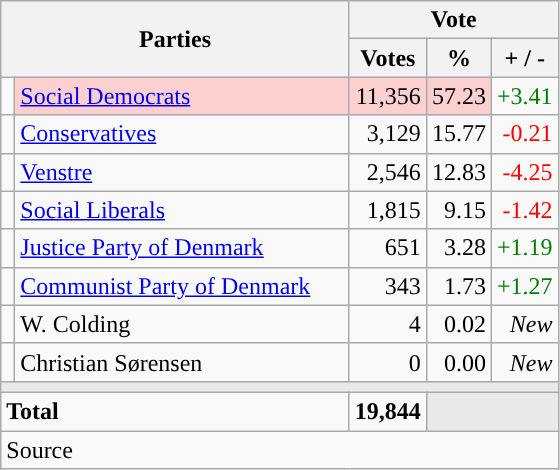<table class="wikitable" style="text-align:right;">
<tr>
<th style="text-align:centre;" rowspan="2" colspan="2" width="225">Parties</th>
<th colspan="3">Vote</th>
</tr>
<tr>
<th width="15">Votes</th>
<th width="15">%</th>
<th width="15">+ / -</th>
</tr>
<tr>
<td width="2" style="color:inherit;background:"></td>
<td bgcolor=#fbd0ce  align="left"><a href='#'>Social Democrats</a></td>
<td bgcolor=#fbd0ce>11,356</td>
<td bgcolor=#fbd0ce>57.23</td>
<td style=color:green;>+3.41</td>
</tr>
<tr>
<td width="2" style="color:inherit;background:"></td>
<td align="left"><a href='#'>Conservatives</a></td>
<td>3,129</td>
<td>15.77</td>
<td style=color:red;>-0.21</td>
</tr>
<tr>
<td width="2" style="color:inherit;background:"></td>
<td align="left"><a href='#'>Venstre</a></td>
<td>2,546</td>
<td>12.83</td>
<td style=color:red;>-4.25</td>
</tr>
<tr>
<td width="2" style="color:inherit;background:"></td>
<td align="left"><a href='#'>Social Liberals</a></td>
<td>1,815</td>
<td>9.15</td>
<td style=color:red;>-1.42</td>
</tr>
<tr>
<td width="2" style="color:inherit;background:"></td>
<td align="left"><a href='#'>Justice Party of Denmark</a></td>
<td>651</td>
<td>3.28</td>
<td style=color:green;>+1.19</td>
</tr>
<tr>
<td width="2" style="color:inherit;background:"></td>
<td align="left"><a href='#'>Communist Party of Denmark</a></td>
<td>343</td>
<td>1.73</td>
<td style=color:green;>+1.27</td>
</tr>
<tr>
<td width="2" style="color:inherit;background:"></td>
<td align="left">W. Colding</td>
<td>4</td>
<td>0.02</td>
<td><em>New</em></td>
</tr>
<tr>
<td width="2" style="color:inherit;background:"></td>
<td align="left">Christian Sørensen</td>
<td>0</td>
<td>0.00</td>
<td><em>New</em></td>
</tr>
<tr>
<td colspan="7" bgcolor="#E9E9E9"></td>
</tr>
<tr>
<td align="left" colspan="2"><strong>Total</strong></td>
<td><strong>19,844</strong></td>
<td bgcolor="#E9E9E9" colspan="2"></td>
</tr>
<tr>
<td align="left" colspan="6">Source</td>
</tr>
</table>
